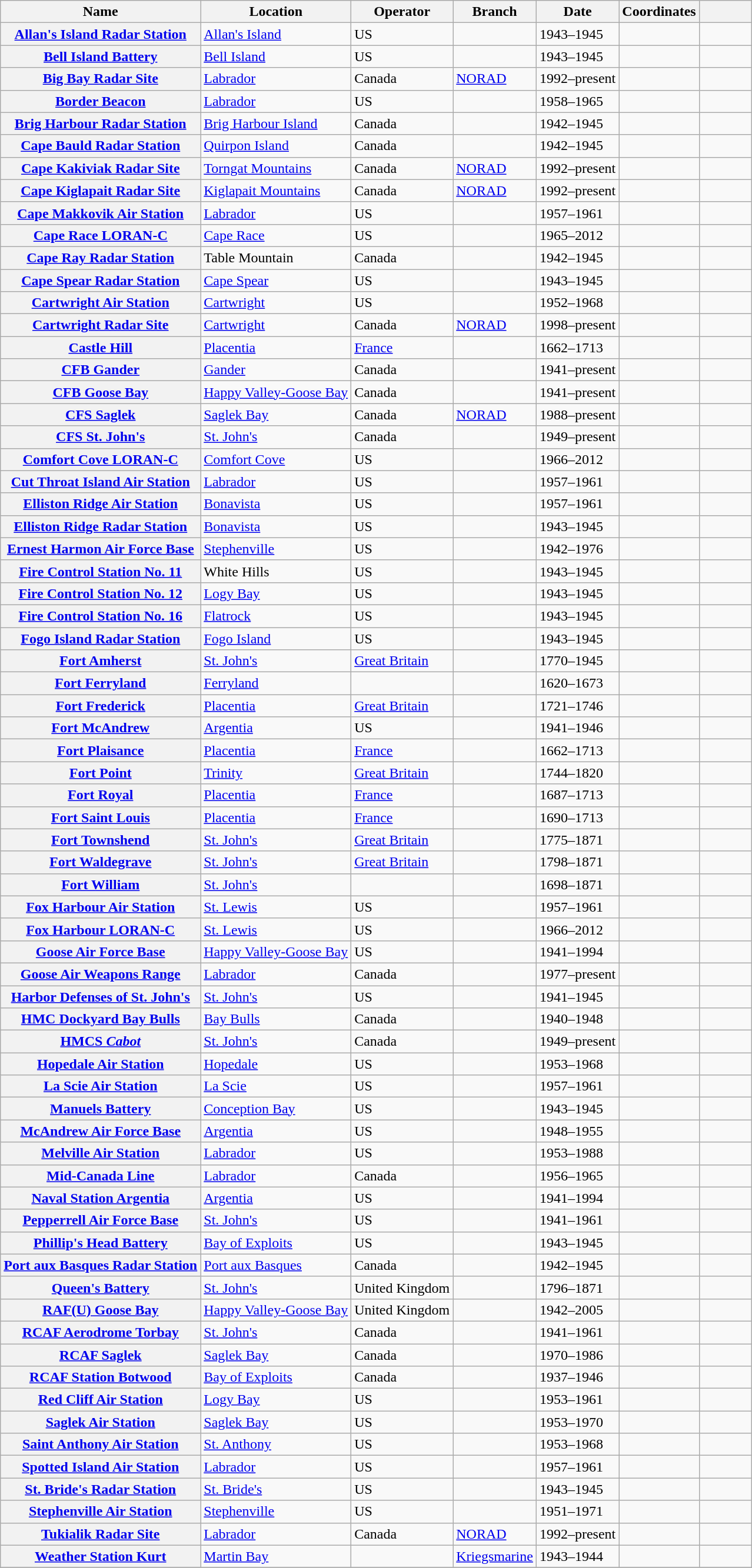<table class="wikitable plainrowheaders sortable">
<tr>
<th scope="col">Name</th>
<th scope="col">Location</th>
<th scope="col">Operator</th>
<th scope="col">Branch</th>
<th scope="col">Date</th>
<th scope="col">Coordinates</th>
<th width="7%" class="unsortable"></th>
</tr>
<tr>
<th scope="row"><a href='#'>Allan's Island Radar Station</a></th>
<td><a href='#'>Allan's Island</a></td>
<td> US</td>
<td></td>
<td>1943–1945</td>
<td></td>
<td></td>
</tr>
<tr>
<th scope="row"><a href='#'>Bell Island Battery</a></th>
<td><a href='#'>Bell Island</a></td>
<td> US</td>
<td></td>
<td>1943–1945</td>
<td></td>
<td></td>
</tr>
<tr>
<th scope="row"><a href='#'>Big Bay Radar Site</a></th>
<td><a href='#'>Labrador</a></td>
<td> Canada</td>
<td> <a href='#'>NORAD</a></td>
<td>1992–present</td>
<td></td>
<td></td>
</tr>
<tr>
<th scope="row"><a href='#'>Border Beacon</a></th>
<td><a href='#'>Labrador</a></td>
<td> US</td>
<td></td>
<td>1958–1965</td>
<td></td>
<td></td>
</tr>
<tr>
<th scope="row"><a href='#'>Brig Harbour Radar Station</a></th>
<td><a href='#'>Brig Harbour Island</a></td>
<td> Canada</td>
<td></td>
<td>1942–1945</td>
<td></td>
<td></td>
</tr>
<tr>
<th scope="row"><a href='#'>Cape Bauld Radar Station</a></th>
<td><a href='#'>Quirpon Island</a></td>
<td> Canada</td>
<td></td>
<td>1942–1945</td>
<td></td>
<td></td>
</tr>
<tr>
<th scope="row"><a href='#'>Cape Kakiviak Radar Site</a></th>
<td><a href='#'>Torngat Mountains</a></td>
<td> Canada</td>
<td> <a href='#'>NORAD</a></td>
<td>1992–present</td>
<td></td>
<td></td>
</tr>
<tr>
<th scope="row"><a href='#'>Cape Kiglapait Radar Site</a></th>
<td><a href='#'>Kiglapait Mountains</a></td>
<td> Canada</td>
<td> <a href='#'>NORAD</a></td>
<td>1992–present</td>
<td></td>
<td></td>
</tr>
<tr>
<th scope="row"><a href='#'>Cape Makkovik Air Station</a></th>
<td><a href='#'>Labrador</a></td>
<td> US</td>
<td></td>
<td>1957–1961</td>
<td></td>
<td></td>
</tr>
<tr>
<th scope="row"><a href='#'>Cape Race LORAN-C</a></th>
<td><a href='#'>Cape Race</a></td>
<td> US</td>
<td></td>
<td>1965–2012</td>
<td></td>
<td></td>
</tr>
<tr>
<th scope="row"><a href='#'>Cape Ray Radar Station</a></th>
<td>Table Mountain</td>
<td> Canada</td>
<td></td>
<td>1942–1945</td>
<td></td>
<td></td>
</tr>
<tr>
<th scope="row"><a href='#'>Cape Spear Radar Station</a></th>
<td><a href='#'>Cape Spear</a></td>
<td> US</td>
<td></td>
<td>1943–1945</td>
<td></td>
<td></td>
</tr>
<tr>
<th scope="row"><a href='#'>Cartwright Air Station</a></th>
<td><a href='#'>Cartwright</a></td>
<td> US</td>
<td></td>
<td>1952–1968</td>
<td></td>
<td></td>
</tr>
<tr>
<th scope="row"><a href='#'>Cartwright Radar Site</a></th>
<td><a href='#'>Cartwright</a></td>
<td> Canada</td>
<td> <a href='#'>NORAD</a></td>
<td>1998–present</td>
<td></td>
<td></td>
</tr>
<tr>
<th scope="row"><a href='#'>Castle Hill</a></th>
<td><a href='#'>Placentia</a></td>
<td> <a href='#'>France</a></td>
<td></td>
<td>1662–1713</td>
<td></td>
<td></td>
</tr>
<tr>
<th scope="row"><a href='#'>CFB Gander</a></th>
<td><a href='#'>Gander</a></td>
<td> Canada</td>
<td></td>
<td>1941–present</td>
<td></td>
<td></td>
</tr>
<tr>
<th scope="row"><a href='#'>CFB Goose Bay</a></th>
<td><a href='#'>Happy Valley-Goose Bay</a></td>
<td> Canada</td>
<td></td>
<td>1941–present</td>
<td></td>
<td></td>
</tr>
<tr>
<th scope="row"><a href='#'>CFS Saglek</a></th>
<td><a href='#'>Saglek Bay</a></td>
<td> Canada</td>
<td> <a href='#'>NORAD</a></td>
<td>1988–present</td>
<td></td>
<td></td>
</tr>
<tr>
<th scope="row"><a href='#'>CFS St. John's</a></th>
<td><a href='#'>St. John's</a></td>
<td> Canada</td>
<td></td>
<td>1949–present</td>
<td></td>
<td></td>
</tr>
<tr>
<th scope="row"><a href='#'>Comfort Cove LORAN-C</a></th>
<td><a href='#'>Comfort Cove</a></td>
<td> US</td>
<td></td>
<td>1966–2012</td>
<td></td>
<td></td>
</tr>
<tr>
<th scope="row"><a href='#'>Cut Throat Island Air Station</a></th>
<td><a href='#'>Labrador</a></td>
<td> US</td>
<td></td>
<td>1957–1961</td>
<td></td>
<td></td>
</tr>
<tr>
<th scope="row"><a href='#'>Elliston Ridge Air Station</a></th>
<td><a href='#'>Bonavista</a></td>
<td> US</td>
<td></td>
<td>1957–1961</td>
<td></td>
<td></td>
</tr>
<tr>
<th scope="row"><a href='#'>Elliston Ridge Radar Station</a></th>
<td><a href='#'>Bonavista</a></td>
<td> US</td>
<td></td>
<td>1943–1945</td>
<td></td>
<td></td>
</tr>
<tr>
<th scope="row"><a href='#'>Ernest Harmon Air Force Base</a></th>
<td><a href='#'>Stephenville</a></td>
<td> US</td>
<td></td>
<td>1942–1976</td>
<td></td>
<td></td>
</tr>
<tr>
<th scope="row"><a href='#'>Fire Control Station No. 11</a></th>
<td>White Hills</td>
<td> US</td>
<td></td>
<td>1943–1945</td>
<td></td>
<td></td>
</tr>
<tr>
<th scope="row"><a href='#'>Fire Control Station No. 12</a></th>
<td><a href='#'>Logy Bay</a></td>
<td> US</td>
<td></td>
<td>1943–1945</td>
<td></td>
<td></td>
</tr>
<tr>
<th scope="row"><a href='#'>Fire Control Station No. 16</a></th>
<td><a href='#'>Flatrock</a></td>
<td> US</td>
<td></td>
<td>1943–1945</td>
<td></td>
<td></td>
</tr>
<tr>
<th scope="row"><a href='#'>Fogo Island Radar Station</a></th>
<td><a href='#'>Fogo Island</a></td>
<td> US</td>
<td></td>
<td>1943–1945</td>
<td></td>
<td></td>
</tr>
<tr>
<th scope="row"><a href='#'>Fort Amherst</a></th>
<td><a href='#'>St. John's</a></td>
<td> <a href='#'>Great Britain</a></td>
<td></td>
<td>1770–1945</td>
<td></td>
<td></td>
</tr>
<tr>
<th scope="row"><a href='#'>Fort Ferryland</a></th>
<td><a href='#'>Ferryland</a></td>
<td></td>
<td></td>
<td>1620–1673</td>
<td></td>
<td></td>
</tr>
<tr>
<th scope="row"><a href='#'>Fort Frederick</a></th>
<td><a href='#'>Placentia</a></td>
<td> <a href='#'>Great Britain</a></td>
<td></td>
<td>1721–1746</td>
<td></td>
<td></td>
</tr>
<tr>
<th scope="row"><a href='#'>Fort McAndrew</a></th>
<td><a href='#'>Argentia</a></td>
<td> US</td>
<td></td>
<td>1941–1946</td>
<td></td>
<td></td>
</tr>
<tr>
<th scope="row"><a href='#'>Fort Plaisance</a></th>
<td><a href='#'>Placentia</a></td>
<td> <a href='#'>France</a></td>
<td></td>
<td>1662–1713</td>
<td></td>
<td></td>
</tr>
<tr>
<th scope="row"><a href='#'>Fort Point</a></th>
<td><a href='#'>Trinity</a></td>
<td> <a href='#'>Great Britain</a></td>
<td></td>
<td>1744–1820</td>
<td></td>
<td></td>
</tr>
<tr>
<th scope="row"><a href='#'>Fort Royal</a></th>
<td><a href='#'>Placentia</a></td>
<td> <a href='#'>France</a></td>
<td></td>
<td>1687–1713</td>
<td></td>
<td></td>
</tr>
<tr>
<th scope="row"><a href='#'>Fort Saint Louis</a></th>
<td><a href='#'>Placentia</a></td>
<td> <a href='#'>France</a></td>
<td></td>
<td>1690–1713</td>
<td></td>
<td></td>
</tr>
<tr>
<th scope="row"><a href='#'>Fort Townshend</a></th>
<td><a href='#'>St. John's</a></td>
<td> <a href='#'>Great Britain</a></td>
<td></td>
<td>1775–1871</td>
<td></td>
<td></td>
</tr>
<tr>
<th scope="row"><a href='#'>Fort Waldegrave</a></th>
<td><a href='#'>St. John's</a></td>
<td> <a href='#'>Great Britain</a></td>
<td></td>
<td>1798–1871</td>
<td></td>
</tr>
<tr>
<th scope="row"><a href='#'>Fort William</a></th>
<td><a href='#'>St. John's</a></td>
<td></td>
<td></td>
<td>1698–1871</td>
<td></td>
<td></td>
</tr>
<tr>
<th scope="row"><a href='#'>Fox Harbour Air Station</a></th>
<td><a href='#'>St. Lewis</a></td>
<td> US</td>
<td></td>
<td>1957–1961</td>
<td></td>
<td></td>
</tr>
<tr>
<th scope="row"><a href='#'>Fox Harbour LORAN-C</a></th>
<td><a href='#'>St. Lewis</a></td>
<td> US</td>
<td></td>
<td>1966–2012</td>
<td></td>
<td></td>
</tr>
<tr>
<th scope="row"><a href='#'>Goose Air Force Base</a></th>
<td><a href='#'>Happy Valley-Goose Bay</a></td>
<td> US</td>
<td></td>
<td>1941–1994</td>
<td></td>
<td></td>
</tr>
<tr>
<th scope="row"><a href='#'>Goose Air Weapons Range</a></th>
<td><a href='#'>Labrador</a></td>
<td> Canada</td>
<td></td>
<td>1977–present</td>
<td></td>
<td></td>
</tr>
<tr>
<th scope="row"><a href='#'>Harbor Defenses of St. John's</a></th>
<td><a href='#'>St. John's</a></td>
<td> US</td>
<td></td>
<td>1941–1945</td>
<td></td>
<td></td>
</tr>
<tr>
<th scope="row"><a href='#'>HMC Dockyard Bay Bulls</a></th>
<td><a href='#'>Bay Bulls</a></td>
<td> Canada</td>
<td></td>
<td>1940–1948</td>
<td></td>
<td></td>
</tr>
<tr>
<th scope="row"><a href='#'>HMCS <em>Cabot</em></a></th>
<td><a href='#'>St. John's</a></td>
<td> Canada</td>
<td></td>
<td>1949–present</td>
<td></td>
<td></td>
</tr>
<tr>
<th scope="row"><a href='#'>Hopedale Air Station</a></th>
<td><a href='#'>Hopedale</a></td>
<td> US</td>
<td></td>
<td>1953–1968</td>
<td></td>
<td></td>
</tr>
<tr>
<th scope="row"><a href='#'>La Scie Air Station</a></th>
<td><a href='#'>La Scie</a></td>
<td> US</td>
<td></td>
<td>1957–1961</td>
<td></td>
<td></td>
</tr>
<tr>
<th scope="row"><a href='#'>Manuels Battery</a></th>
<td><a href='#'>Conception Bay</a></td>
<td> US</td>
<td></td>
<td>1943–1945</td>
<td></td>
<td></td>
</tr>
<tr>
<th scope="row"><a href='#'>McAndrew Air Force Base</a></th>
<td><a href='#'>Argentia</a></td>
<td> US</td>
<td></td>
<td>1948–1955</td>
<td></td>
<td></td>
</tr>
<tr>
<th scope="row"><a href='#'>Melville Air Station</a></th>
<td><a href='#'>Labrador</a></td>
<td> US</td>
<td></td>
<td>1953–1988</td>
<td></td>
<td></td>
</tr>
<tr>
<th scope="row"><a href='#'>Mid-Canada Line</a></th>
<td><a href='#'>Labrador</a></td>
<td> Canada</td>
<td></td>
<td>1956–1965</td>
<td></td>
<td></td>
</tr>
<tr>
<th scope="row"><a href='#'>Naval Station Argentia</a></th>
<td><a href='#'>Argentia</a></td>
<td> US</td>
<td></td>
<td>1941–1994</td>
<td></td>
<td></td>
</tr>
<tr>
<th scope="row"><a href='#'>Pepperrell Air Force Base</a></th>
<td><a href='#'>St. John's</a></td>
<td> US</td>
<td></td>
<td>1941–1961</td>
<td></td>
<td></td>
</tr>
<tr>
<th scope="row"><a href='#'>Phillip's Head Battery</a></th>
<td><a href='#'>Bay of Exploits</a></td>
<td> US</td>
<td></td>
<td>1943–1945</td>
<td></td>
<td></td>
</tr>
<tr>
<th scope="row"><a href='#'>Port aux Basques Radar Station</a></th>
<td><a href='#'>Port aux Basques</a></td>
<td> Canada</td>
<td></td>
<td>1942–1945</td>
<td></td>
<td></td>
</tr>
<tr>
<th scope="row"><a href='#'>Queen's Battery</a></th>
<td><a href='#'>St. John's</a></td>
<td> United Kingdom</td>
<td></td>
<td>1796–1871</td>
<td></td>
<td></td>
</tr>
<tr>
<th scope="row"><a href='#'>RAF(U) Goose Bay</a></th>
<td><a href='#'>Happy Valley-Goose Bay</a></td>
<td> United Kingdom</td>
<td></td>
<td>1942–2005</td>
<td></td>
<td></td>
</tr>
<tr>
<th scope="row"><a href='#'>RCAF Aerodrome Torbay</a></th>
<td><a href='#'>St. John's</a></td>
<td> Canada</td>
<td></td>
<td>1941–1961</td>
<td></td>
<td></td>
</tr>
<tr>
<th scope="row"><a href='#'>RCAF Saglek</a></th>
<td><a href='#'>Saglek Bay</a></td>
<td> Canada</td>
<td></td>
<td>1970–1986</td>
<td></td>
<td></td>
</tr>
<tr>
<th scope="row"><a href='#'>RCAF Station Botwood</a></th>
<td><a href='#'>Bay of Exploits</a></td>
<td> Canada</td>
<td></td>
<td>1937–1946</td>
<td></td>
<td></td>
</tr>
<tr>
<th scope="row"><a href='#'>Red Cliff Air Station</a></th>
<td><a href='#'>Logy Bay</a></td>
<td> US</td>
<td></td>
<td>1953–1961</td>
<td></td>
<td></td>
</tr>
<tr>
<th scope="row"><a href='#'>Saglek Air Station</a></th>
<td><a href='#'>Saglek Bay</a></td>
<td> US</td>
<td></td>
<td>1953–1970</td>
<td></td>
<td></td>
</tr>
<tr>
<th scope="row"><a href='#'>Saint Anthony Air Station</a></th>
<td><a href='#'>St. Anthony</a></td>
<td> US</td>
<td></td>
<td>1953–1968</td>
<td></td>
<td></td>
</tr>
<tr>
<th scope="row"><a href='#'>Spotted Island Air Station</a></th>
<td><a href='#'>Labrador</a></td>
<td> US</td>
<td></td>
<td>1957–1961</td>
<td></td>
<td></td>
</tr>
<tr>
<th scope="row"><a href='#'>St. Bride's Radar Station</a></th>
<td><a href='#'>St. Bride's</a></td>
<td> US</td>
<td></td>
<td>1943–1945</td>
<td></td>
<td></td>
</tr>
<tr>
<th scope="row"><a href='#'>Stephenville Air Station</a></th>
<td><a href='#'>Stephenville</a></td>
<td> US</td>
<td></td>
<td>1951–1971</td>
<td></td>
<td></td>
</tr>
<tr>
<th scope="row"><a href='#'>Tukialik Radar Site</a></th>
<td><a href='#'>Labrador</a></td>
<td> Canada</td>
<td> <a href='#'>NORAD</a></td>
<td>1992–present</td>
<td></td>
<td></td>
</tr>
<tr>
<th scope="row"><a href='#'>Weather Station Kurt</a></th>
<td><a href='#'>Martin Bay</a></td>
<td></td>
<td> <a href='#'>Kriegsmarine</a></td>
<td>1943–1944</td>
<td></td>
<td></td>
</tr>
<tr>
</tr>
<tr>
</tr>
</table>
